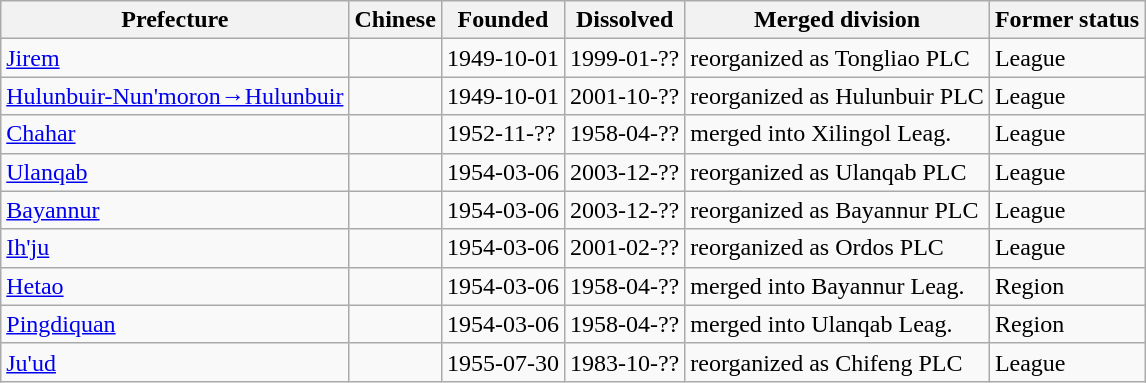<table class="wikitable sortable">
<tr>
<th>Prefecture</th>
<th>Chinese</th>
<th>Founded</th>
<th>Dissolved</th>
<th>Merged division</th>
<th>Former status</th>
</tr>
<tr>
<td><a href='#'>Jirem</a></td>
<td><span></span></td>
<td>1949-10-01</td>
<td>1999-01-??</td>
<td>reorganized as Tongliao PLC</td>
<td>League</td>
</tr>
<tr>
<td><a href='#'>Hulunbuir-Nun'moron→Hulunbuir</a></td>
<td><span></span></td>
<td>1949-10-01</td>
<td>2001-10-??</td>
<td>reorganized as Hulunbuir PLC</td>
<td>League</td>
</tr>
<tr>
<td><a href='#'>Chahar</a></td>
<td><span></span></td>
<td>1952-11-??</td>
<td>1958-04-??</td>
<td>merged into Xilingol Leag.</td>
<td>League</td>
</tr>
<tr>
<td><a href='#'>Ulanqab</a></td>
<td><span></span></td>
<td>1954-03-06</td>
<td>2003-12-??</td>
<td>reorganized as Ulanqab PLC</td>
<td>League</td>
</tr>
<tr>
<td><a href='#'>Bayannur</a></td>
<td><span></span></td>
<td>1954-03-06</td>
<td>2003-12-??</td>
<td>reorganized as Bayannur PLC</td>
<td>League</td>
</tr>
<tr>
<td><a href='#'>Ih'ju</a></td>
<td><span></span></td>
<td>1954-03-06</td>
<td>2001-02-??</td>
<td>reorganized as Ordos PLC</td>
<td>League</td>
</tr>
<tr>
<td><a href='#'>Hetao</a></td>
<td><span></span></td>
<td>1954-03-06</td>
<td>1958-04-??</td>
<td>merged into Bayannur Leag.</td>
<td>Region</td>
</tr>
<tr>
<td><a href='#'>Pingdiquan</a></td>
<td><span></span></td>
<td>1954-03-06</td>
<td>1958-04-??</td>
<td>merged into Ulanqab Leag.</td>
<td>Region</td>
</tr>
<tr>
<td><a href='#'>Ju'ud</a></td>
<td><span></span></td>
<td>1955-07-30</td>
<td>1983-10-??</td>
<td>reorganized as Chifeng PLC</td>
<td>League</td>
</tr>
</table>
